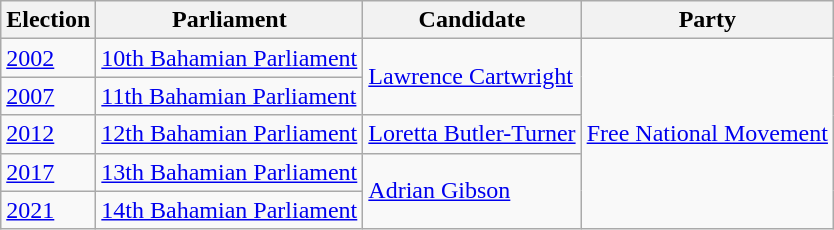<table class="wikitable">
<tr>
<th>Election</th>
<th>Parliament</th>
<th>Candidate</th>
<th>Party</th>
</tr>
<tr>
<td><a href='#'>2002</a></td>
<td><a href='#'>10th Bahamian Parliament</a></td>
<td rowspan="2"><a href='#'>Lawrence Cartwright</a></td>
<td rowspan="5"><a href='#'>Free National Movement</a></td>
</tr>
<tr>
<td><a href='#'>2007</a></td>
<td><a href='#'>11th Bahamian Parliament</a></td>
</tr>
<tr>
<td><a href='#'>2012</a></td>
<td><a href='#'>12th Bahamian Parliament</a></td>
<td><a href='#'>Loretta Butler-Turner</a></td>
</tr>
<tr>
<td><a href='#'>2017</a></td>
<td><a href='#'>13th Bahamian Parliament</a></td>
<td rowspan="2"><a href='#'>Adrian Gibson</a></td>
</tr>
<tr>
<td><a href='#'>2021</a></td>
<td><a href='#'>14th Bahamian Parliament</a></td>
</tr>
</table>
